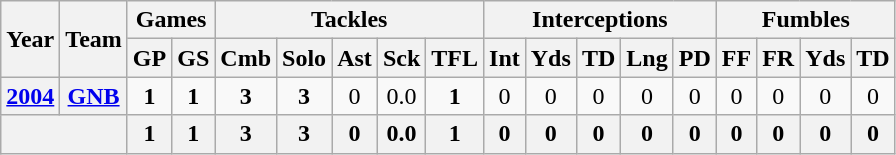<table class="wikitable" style="text-align:center">
<tr>
<th rowspan="2">Year</th>
<th rowspan="2">Team</th>
<th colspan="2">Games</th>
<th colspan="5">Tackles</th>
<th colspan="5">Interceptions</th>
<th colspan="4">Fumbles</th>
</tr>
<tr>
<th>GP</th>
<th>GS</th>
<th>Cmb</th>
<th>Solo</th>
<th>Ast</th>
<th>Sck</th>
<th>TFL</th>
<th>Int</th>
<th>Yds</th>
<th>TD</th>
<th>Lng</th>
<th>PD</th>
<th>FF</th>
<th>FR</th>
<th>Yds</th>
<th>TD</th>
</tr>
<tr>
<th><a href='#'>2004</a></th>
<th><a href='#'>GNB</a></th>
<td><strong>1</strong></td>
<td><strong>1</strong></td>
<td><strong>3</strong></td>
<td><strong>3</strong></td>
<td>0</td>
<td>0.0</td>
<td><strong>1</strong></td>
<td>0</td>
<td>0</td>
<td>0</td>
<td>0</td>
<td>0</td>
<td>0</td>
<td>0</td>
<td>0</td>
<td>0</td>
</tr>
<tr>
<th colspan="2"></th>
<th>1</th>
<th>1</th>
<th>3</th>
<th>3</th>
<th>0</th>
<th>0.0</th>
<th>1</th>
<th>0</th>
<th>0</th>
<th>0</th>
<th>0</th>
<th>0</th>
<th>0</th>
<th>0</th>
<th>0</th>
<th>0</th>
</tr>
</table>
